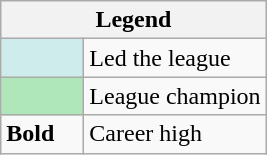<table class="wikitable">
<tr>
<th colspan="2">Legend</th>
</tr>
<tr>
<td style="background:#cfecec; width:3em;"></td>
<td>Led the league</td>
</tr>
<tr>
<td style="background:#afe6ba; width:3em;"></td>
<td>League champion</td>
</tr>
<tr>
<td><strong>Bold</strong></td>
<td>Career high</td>
</tr>
</table>
